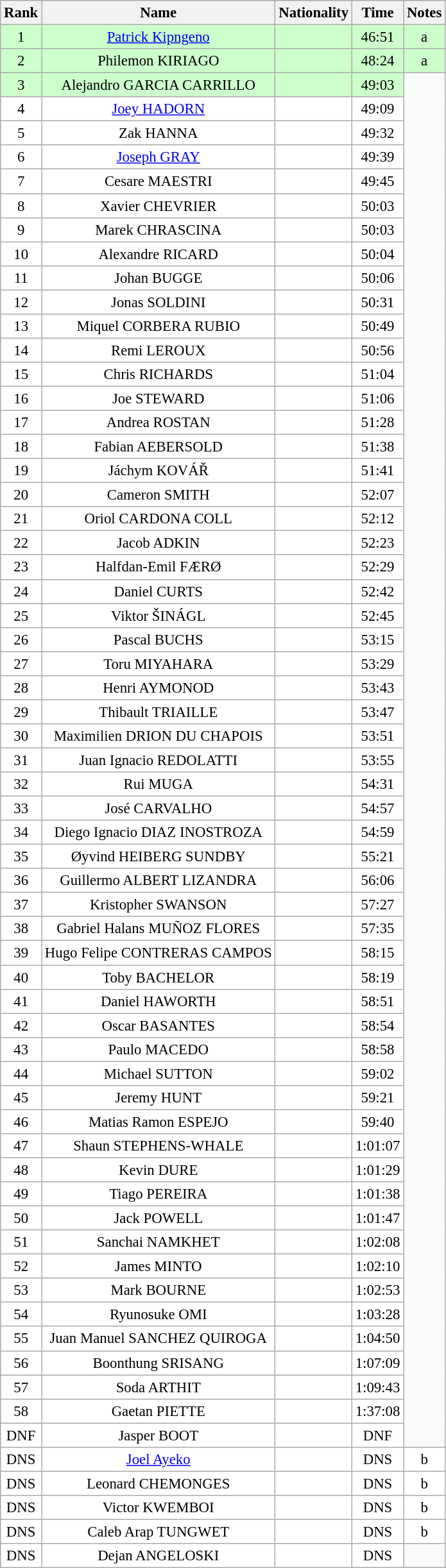<table class="wikitable sortable" style="text-align:center;font-size:95%">
<tr>
<th>Rank</th>
<th>Name</th>
<th>Nationality</th>
<th>Time</th>
<th>Notes</th>
</tr>
<tr bgcolor=ccffcc>
<td>1</td>
<td><a href='#'>Patrick Kipngeno</a></td>
<td></td>
<td>46:51</td>
<td>a</td>
</tr>
<tr bgcolor=ccffcc>
<td>2</td>
<td>Philemon KIRIAGO</td>
<td></td>
<td>48:24</td>
<td>a</td>
</tr>
<tr bgcolor=ccffcc>
<td>3</td>
<td>Alejandro GARCIA CARRILLO</td>
<td></td>
<td>49:03</td>
</tr>
<tr bgcolor=FFFFFF>
<td>4</td>
<td><a href='#'>Joey HADORN</a></td>
<td></td>
<td>49:09</td>
</tr>
<tr bgcolor=FFFFFF>
<td>5</td>
<td>Zak HANNA</td>
<td></td>
<td>49:32</td>
</tr>
<tr bgcolor=FFFFFF>
<td>6</td>
<td><a href='#'>Joseph GRAY</a></td>
<td></td>
<td>49:39</td>
</tr>
<tr bgcolor=FFFFFF>
<td>7</td>
<td>Cesare MAESTRI</td>
<td></td>
<td>49:45</td>
</tr>
<tr bgcolor=FFFFFF>
<td>8</td>
<td>Xavier CHEVRIER</td>
<td></td>
<td>50:03</td>
</tr>
<tr bgcolor=FFFFFF>
<td>9</td>
<td>Marek CHRASCINA</td>
<td></td>
<td>50:03</td>
</tr>
<tr bgcolor=FFFFFF>
<td>10</td>
<td>Alexandre RICARD</td>
<td></td>
<td>50:04</td>
</tr>
<tr bgcolor=FFFFFF>
<td>11</td>
<td>Johan BUGGE</td>
<td></td>
<td>50:06</td>
</tr>
<tr bgcolor=FFFFFF>
<td>12</td>
<td>Jonas SOLDINI</td>
<td></td>
<td>50:31</td>
</tr>
<tr bgcolor=FFFFFF>
<td>13</td>
<td>Miquel CORBERA RUBIO</td>
<td></td>
<td>50:49</td>
</tr>
<tr bgcolor=FFFFFF>
<td>14</td>
<td>Remi LEROUX</td>
<td></td>
<td>50:56</td>
</tr>
<tr bgcolor=FFFFFF>
<td>15</td>
<td>Chris RICHARDS</td>
<td></td>
<td>51:04</td>
</tr>
<tr bgcolor=FFFFFF>
<td>16</td>
<td>Joe STEWARD</td>
<td></td>
<td>51:06</td>
</tr>
<tr bgcolor=FFFFFF>
<td>17</td>
<td>Andrea ROSTAN</td>
<td></td>
<td>51:28</td>
</tr>
<tr bgcolor=FFFFFF>
<td>18</td>
<td>Fabian AEBERSOLD</td>
<td></td>
<td>51:38</td>
</tr>
<tr bgcolor=FFFFFF>
<td>19</td>
<td>Jáchym KOVÁŘ</td>
<td></td>
<td>51:41</td>
</tr>
<tr bgcolor=FFFFFF>
<td>20</td>
<td>Cameron SMITH</td>
<td></td>
<td>52:07</td>
</tr>
<tr bgcolor=FFFFFF>
<td>21</td>
<td>Oriol CARDONA COLL</td>
<td></td>
<td>52:12</td>
</tr>
<tr bgcolor=FFFFFF>
<td>22</td>
<td>Jacob ADKIN</td>
<td></td>
<td>52:23</td>
</tr>
<tr bgcolor=FFFFFF>
<td>23</td>
<td>Halfdan-Emil FÆRØ</td>
<td></td>
<td>52:29</td>
</tr>
<tr bgcolor=FFFFFF>
<td>24</td>
<td>Daniel CURTS</td>
<td></td>
<td>52:42</td>
</tr>
<tr bgcolor=FFFFFF>
<td>25</td>
<td>Viktor ŠINÁGL</td>
<td></td>
<td>52:45</td>
</tr>
<tr bgcolor=FFFFFF>
<td>26</td>
<td>Pascal BUCHS</td>
<td></td>
<td>53:15</td>
</tr>
<tr bgcolor=FFFFFF>
<td>27</td>
<td>Toru MIYAHARA</td>
<td></td>
<td>53:29</td>
</tr>
<tr bgcolor=FFFFFF>
<td>28</td>
<td>Henri AYMONOD</td>
<td></td>
<td>53:43</td>
</tr>
<tr bgcolor=FFFFFF>
<td>29</td>
<td>Thibault TRIAILLE</td>
<td></td>
<td>53:47</td>
</tr>
<tr bgcolor=FFFFFF>
<td>30</td>
<td>Maximilien DRION DU CHAPOIS</td>
<td></td>
<td>53:51</td>
</tr>
<tr bgcolor=FFFFFF>
<td>31</td>
<td>Juan Ignacio REDOLATTI</td>
<td></td>
<td>53:55</td>
</tr>
<tr bgcolor=FFFFFF>
<td>32</td>
<td>Rui MUGA</td>
<td></td>
<td>54:31</td>
</tr>
<tr bgcolor=FFFFFF>
<td>33</td>
<td>José CARVALHO</td>
<td></td>
<td>54:57</td>
</tr>
<tr bgcolor=FFFFFF>
<td>34</td>
<td>Diego Ignacio DIAZ INOSTROZA</td>
<td></td>
<td>54:59</td>
</tr>
<tr bgcolor=FFFFFF>
<td>35</td>
<td>Øyvind HEIBERG SUNDBY</td>
<td></td>
<td>55:21</td>
</tr>
<tr bgcolor=FFFFFF>
<td>36</td>
<td>Guillermo ALBERT LIZANDRA</td>
<td></td>
<td>56:06</td>
</tr>
<tr bgcolor=FFFFFF>
<td>37</td>
<td>Kristopher SWANSON</td>
<td></td>
<td>57:27</td>
</tr>
<tr bgcolor=FFFFFF>
<td>38</td>
<td>Gabriel Halans MUÑOZ FLORES</td>
<td></td>
<td>57:35</td>
</tr>
<tr bgcolor=FFFFFF>
<td>39</td>
<td>Hugo Felipe CONTRERAS CAMPOS</td>
<td></td>
<td>58:15</td>
</tr>
<tr bgcolor=FFFFFF>
<td>40</td>
<td>Toby BACHELOR</td>
<td></td>
<td>58:19</td>
</tr>
<tr bgcolor=FFFFFF>
<td>41</td>
<td>Daniel HAWORTH</td>
<td></td>
<td>58:51</td>
</tr>
<tr bgcolor=FFFFFF>
<td>42</td>
<td>Oscar BASANTES</td>
<td></td>
<td>58:54</td>
</tr>
<tr bgcolor=FFFFFF>
<td>43</td>
<td>Paulo MACEDO</td>
<td></td>
<td>58:58</td>
</tr>
<tr bgcolor=FFFFFF>
<td>44</td>
<td>Michael SUTTON</td>
<td></td>
<td>59:02</td>
</tr>
<tr bgcolor=FFFFFF>
<td>45</td>
<td>Jeremy HUNT</td>
<td></td>
<td>59:21</td>
</tr>
<tr bgcolor=FFFFFF>
<td>46</td>
<td>Matias Ramon ESPEJO</td>
<td></td>
<td>59:40</td>
</tr>
<tr bgcolor=FFFFFF>
<td>47</td>
<td>Shaun STEPHENS-WHALE</td>
<td></td>
<td>1:01:07</td>
</tr>
<tr bgcolor=FFFFFF>
<td>48</td>
<td>Kevin DURE</td>
<td></td>
<td>1:01:29</td>
</tr>
<tr bgcolor=FFFFFF>
<td>49</td>
<td>Tiago PEREIRA</td>
<td></td>
<td>1:01:38</td>
</tr>
<tr bgcolor=FFFFFF>
<td>50</td>
<td>Jack POWELL</td>
<td></td>
<td>1:01:47</td>
</tr>
<tr bgcolor=FFFFFF>
<td>51</td>
<td>Sanchai NAMKHET</td>
<td></td>
<td>1:02:08</td>
</tr>
<tr bgcolor=FFFFFF>
<td>52</td>
<td>James MINTO</td>
<td></td>
<td>1:02:10</td>
</tr>
<tr bgcolor=FFFFFF>
<td>53</td>
<td>Mark BOURNE</td>
<td></td>
<td>1:02:53</td>
</tr>
<tr bgcolor=FFFFFF>
<td>54</td>
<td>Ryunosuke OMI</td>
<td></td>
<td>1:03:28</td>
</tr>
<tr bgcolor=FFFFFF>
<td>55</td>
<td>Juan Manuel SANCHEZ QUIROGA</td>
<td></td>
<td>1:04:50</td>
</tr>
<tr bgcolor=FFFFFF>
<td>56</td>
<td>Boonthung SRISANG</td>
<td></td>
<td>1:07:09</td>
</tr>
<tr bgcolor=FFFFFF>
<td>57</td>
<td>Soda ARTHIT</td>
<td></td>
<td>1:09:43</td>
</tr>
<tr bgcolor=FFFFFF>
<td>58</td>
<td>Gaetan PIETTE</td>
<td></td>
<td>1:37:08</td>
</tr>
<tr bgcolor=FFFFFF>
<td>DNF</td>
<td>Jasper BOOT</td>
<td></td>
<td>DNF</td>
</tr>
<tr bgcolor=FFFFFF>
<td>DNS</td>
<td><a href='#'>Joel Ayeko</a></td>
<td></td>
<td>DNS</td>
<td>b</td>
</tr>
<tr bgcolor=FFFFFF>
<td>DNS</td>
<td>Leonard CHEMONGES</td>
<td></td>
<td>DNS</td>
<td>b</td>
</tr>
<tr bgcolor=FFFFFF>
<td>DNS</td>
<td>Victor KWEMBOI</td>
<td></td>
<td>DNS</td>
<td>b</td>
</tr>
<tr bgcolor=FFFFFF>
<td>DNS</td>
<td>Caleb Arap TUNGWET</td>
<td></td>
<td>DNS</td>
<td>b</td>
</tr>
<tr bgcolor=FFFFFF>
<td>DNS</td>
<td>Dejan ANGELOSKI</td>
<td></td>
<td>DNS</td>
</tr>
</table>
